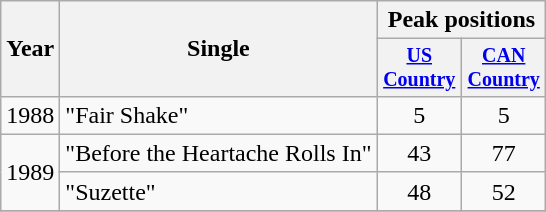<table class="wikitable" style="text-align:center;">
<tr>
<th rowspan="2">Year</th>
<th rowspan="2">Single</th>
<th colspan="2">Peak positions</th>
</tr>
<tr style="font-size:smaller;">
<th width="50"><a href='#'>US Country</a></th>
<th width="50"><a href='#'>CAN Country</a></th>
</tr>
<tr>
<td>1988</td>
<td align="left">"Fair Shake"</td>
<td>5</td>
<td>5</td>
</tr>
<tr>
<td rowspan="2">1989</td>
<td align="left">"Before the Heartache Rolls In"</td>
<td>43</td>
<td>77</td>
</tr>
<tr>
<td align="left">"Suzette"</td>
<td>48</td>
<td>52</td>
</tr>
<tr>
</tr>
</table>
